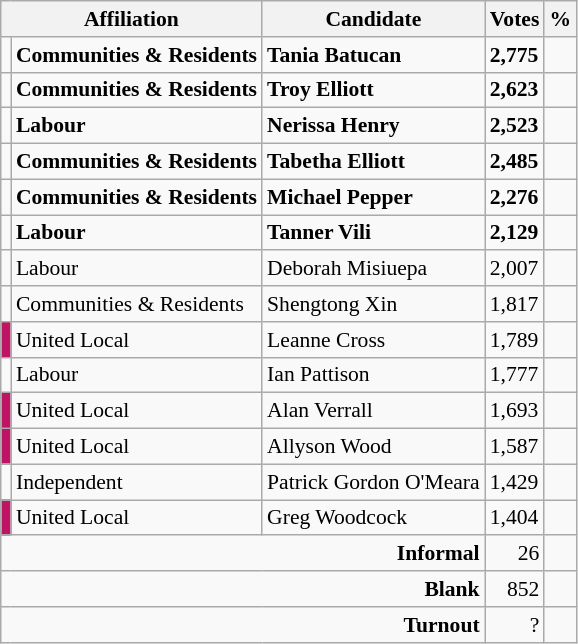<table class="wikitable col4right col5right" style="font-size:90%">
<tr>
<th colspan="2">Affiliation</th>
<th>Candidate</th>
<th>Votes</th>
<th>%</th>
</tr>
<tr>
<td></td>
<td><strong>Communities & Residents</strong></td>
<td><strong>Tania Batucan</strong></td>
<td><strong>2,775</strong></td>
<td></td>
</tr>
<tr>
<td></td>
<td><strong>Communities & Residents</strong></td>
<td><strong>Troy Elliott</strong></td>
<td><strong>2,623</strong></td>
<td></td>
</tr>
<tr>
<td></td>
<td><strong>Labour</strong></td>
<td><strong>Nerissa Henry</strong></td>
<td><strong>2,523</strong></td>
<td></td>
</tr>
<tr>
<td></td>
<td><strong>Communities & Residents</strong></td>
<td><strong>Tabetha Elliott</strong></td>
<td><strong>2,485</strong></td>
<td></td>
</tr>
<tr>
<td></td>
<td><strong>Communities & Residents</strong></td>
<td><strong>Michael Pepper</strong></td>
<td><strong>2,276</strong></td>
<td></td>
</tr>
<tr>
<td></td>
<td><strong>Labour</strong></td>
<td><strong>Tanner Vili</strong></td>
<td><strong>2,129</strong></td>
<td></td>
</tr>
<tr>
<td></td>
<td>Labour</td>
<td>Deborah Misiuepa</td>
<td>2,007</td>
<td></td>
</tr>
<tr>
<td></td>
<td>Communities & Residents</td>
<td>Shengtong Xin</td>
<td>1,817</td>
<td></td>
</tr>
<tr>
<td style="background:#bf1363"></td>
<td>United Local</td>
<td>Leanne Cross</td>
<td>1,789</td>
<td></td>
</tr>
<tr>
<td></td>
<td>Labour</td>
<td>Ian Pattison</td>
<td>1,777</td>
<td></td>
</tr>
<tr>
<td style="background:#bf1363"></td>
<td>United Local</td>
<td>Alan Verrall</td>
<td>1,693</td>
<td></td>
</tr>
<tr>
<td style="background:#bf1363"></td>
<td>United Local</td>
<td>Allyson Wood</td>
<td>1,587</td>
<td></td>
</tr>
<tr>
<td></td>
<td>Independent</td>
<td>Patrick Gordon O'Meara</td>
<td>1,429</td>
<td></td>
</tr>
<tr>
<td style="background:#bf1363"></td>
<td>United Local</td>
<td>Greg Woodcock</td>
<td>1,404</td>
<td></td>
</tr>
<tr>
<td colspan="3" style="text-align:right"><strong>Informal</strong></td>
<td style="text-align:right">26</td>
<td style="text-align:right"></td>
</tr>
<tr>
<td colspan="3" style="text-align:right"><strong>Blank</strong></td>
<td style="text-align:right">852</td>
<td style="text-align:right"></td>
</tr>
<tr>
<td colspan="3" style="text-align:right"><strong>Turnout</strong></td>
<td style="text-align:right">?</td>
<td></td>
</tr>
</table>
